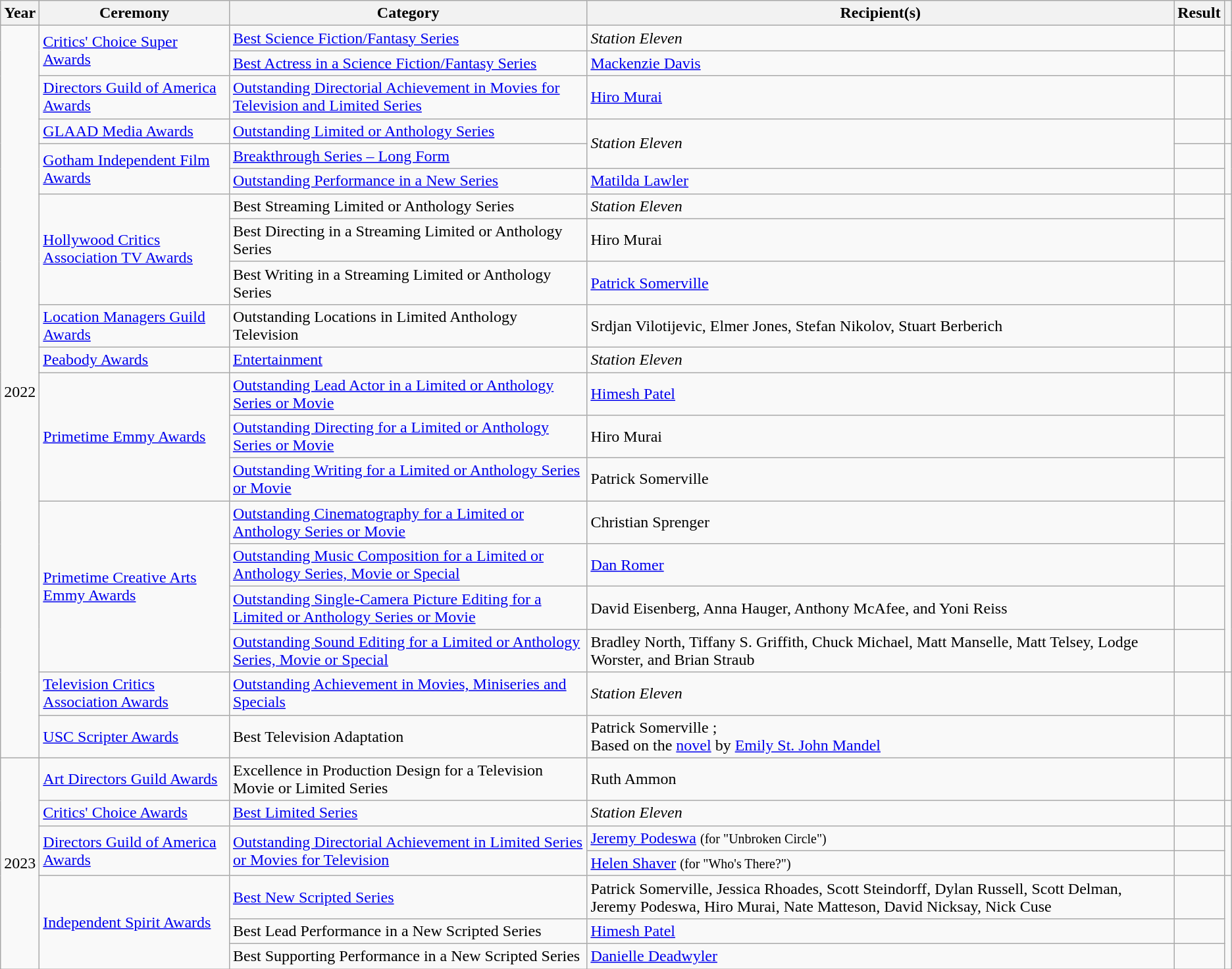<table class="wikitable plainrowheaders sortable">
<tr>
<th scope="col">Year</th>
<th scope="col">Ceremony</th>
<th scope="col">Category</th>
<th scope="col">Recipient(s)</th>
<th scope="col">Result</th>
<th scope="col" class="unsortable"></th>
</tr>
<tr>
<td rowspan="20" style="text-align:center;">2022</td>
<td rowspan="2"><a href='#'>Critics' Choice Super Awards</a></td>
<td><a href='#'>Best Science Fiction/Fantasy Series</a></td>
<td><em>Station Eleven</em></td>
<td></td>
<td rowspan="2" align="center"></td>
</tr>
<tr>
<td><a href='#'>Best Actress in a Science Fiction/Fantasy Series</a></td>
<td><a href='#'>Mackenzie Davis</a></td>
<td></td>
</tr>
<tr>
<td><a href='#'>Directors Guild of America Awards</a></td>
<td><a href='#'>Outstanding Directorial Achievement in Movies for Television and Limited Series</a></td>
<td><a href='#'>Hiro Murai</a> </td>
<td></td>
<td align="center"></td>
</tr>
<tr>
<td><a href='#'>GLAAD Media Awards</a></td>
<td><a href='#'>Outstanding Limited or Anthology Series</a></td>
<td rowspan="2"><em>Station Eleven</em></td>
<td></td>
<td align="center"></td>
</tr>
<tr>
<td rowspan="2"><a href='#'>Gotham Independent Film Awards</a></td>
<td><a href='#'>Breakthrough Series – Long Form</a></td>
<td></td>
<td align="center" rowspan="2"></td>
</tr>
<tr>
<td><a href='#'>Outstanding Performance in a New Series</a></td>
<td><a href='#'>Matilda Lawler</a></td>
<td></td>
</tr>
<tr>
<td rowspan="3"><a href='#'>Hollywood Critics Association TV Awards</a></td>
<td>Best Streaming Limited or Anthology Series</td>
<td><em>Station Eleven</em></td>
<td></td>
<td rowspan="3" align="center"></td>
</tr>
<tr>
<td>Best Directing in a Streaming Limited or Anthology Series</td>
<td>Hiro Murai </td>
<td></td>
</tr>
<tr>
<td>Best Writing in a Streaming Limited or Anthology Series</td>
<td><a href='#'>Patrick Somerville</a> </td>
<td></td>
</tr>
<tr>
<td><a href='#'>Location Managers Guild Awards</a></td>
<td>Outstanding Locations in Limited Anthology Television</td>
<td>Srdjan Vilotijevic, Elmer Jones, Stefan Nikolov, Stuart Berberich</td>
<td></td>
<td align="center"></td>
</tr>
<tr>
<td><a href='#'>Peabody Awards</a></td>
<td><a href='#'>Entertainment</a></td>
<td><em>Station Eleven</em></td>
<td></td>
<td align="center"></td>
</tr>
<tr>
<td rowspan="3"><a href='#'>Primetime Emmy Awards</a></td>
<td><a href='#'>Outstanding Lead Actor in a Limited or Anthology Series or Movie</a></td>
<td><a href='#'>Himesh Patel</a></td>
<td></td>
<td rowspan=7 align="center"></td>
</tr>
<tr>
<td><a href='#'>Outstanding Directing for a Limited or Anthology Series or Movie</a></td>
<td>Hiro Murai </td>
<td></td>
</tr>
<tr>
<td><a href='#'>Outstanding Writing for a Limited or Anthology Series or Movie</a></td>
<td>Patrick Somerville </td>
<td></td>
</tr>
<tr>
<td rowspan="4"><a href='#'>Primetime Creative Arts Emmy Awards</a></td>
<td><a href='#'>Outstanding Cinematography for a Limited or Anthology Series or Movie</a></td>
<td>Christian Sprenger </td>
<td></td>
</tr>
<tr>
<td><a href='#'>Outstanding Music Composition for a Limited or Anthology Series, Movie or Special</a></td>
<td><a href='#'>Dan Romer</a> </td>
<td></td>
</tr>
<tr>
<td><a href='#'>Outstanding Single-Camera Picture Editing for a Limited or Anthology Series or Movie</a></td>
<td>David Eisenberg, Anna Hauger, Anthony McAfee, and Yoni Reiss </td>
<td></td>
</tr>
<tr>
<td><a href='#'>Outstanding Sound Editing for a Limited or Anthology Series, Movie or Special</a></td>
<td>Bradley North, Tiffany S. Griffith, Chuck Michael, Matt Manselle, Matt Telsey, Lodge Worster, and Brian Straub </td>
<td></td>
</tr>
<tr>
<td><a href='#'>Television Critics Association Awards</a></td>
<td><a href='#'>Outstanding Achievement in Movies, Miniseries and Specials</a></td>
<td><em>Station Eleven</em></td>
<td></td>
<td align="center"></td>
</tr>
<tr>
<td><a href='#'>USC Scripter Awards</a></td>
<td>Best Television Adaptation</td>
<td>Patrick Somerville ; <br> Based on the <a href='#'>novel</a> by <a href='#'>Emily St. John Mandel</a></td>
<td></td>
<td align="center"></td>
</tr>
<tr>
<td rowspan="7" style="text-align:center;">2023</td>
<td><a href='#'>Art Directors Guild Awards</a></td>
<td>Excellence in Production Design for a Television Movie or Limited Series</td>
<td>Ruth Ammon</td>
<td></td>
<td style="text-align:center;"></td>
</tr>
<tr>
<td><a href='#'>Critics' Choice Awards</a></td>
<td><a href='#'>Best Limited Series</a></td>
<td><em>Station Eleven</em></td>
<td></td>
<td align="center"></td>
</tr>
<tr>
<td rowspan="2"><a href='#'>Directors Guild of America Awards</a></td>
<td rowspan="2"><a href='#'>Outstanding Directorial Achievement in Limited Series or Movies for Television</a></td>
<td><a href='#'>Jeremy Podeswa</a> <small>(for "Unbroken Circle")</small></td>
<td></td>
<td align="center" rowspan="2"></td>
</tr>
<tr>
<td><a href='#'>Helen Shaver</a> <small>(for "Who's There?")</small></td>
<td></td>
</tr>
<tr>
<td rowspan="3"><a href='#'>Independent Spirit Awards</a></td>
<td><a href='#'>Best New Scripted Series</a></td>
<td>Patrick Somerville, Jessica Rhoades, Scott Steindorff, Dylan Russell, Scott Delman, Jeremy Podeswa, Hiro Murai, Nate Matteson, David Nicksay, Nick Cuse</td>
<td></td>
<td rowspan="3" align="center"></td>
</tr>
<tr>
<td>Best Lead Performance in a New Scripted Series</td>
<td><a href='#'>Himesh Patel</a></td>
<td></td>
</tr>
<tr>
<td>Best Supporting Performance in a New Scripted Series</td>
<td><a href='#'>Danielle Deadwyler</a></td>
<td></td>
</tr>
</table>
